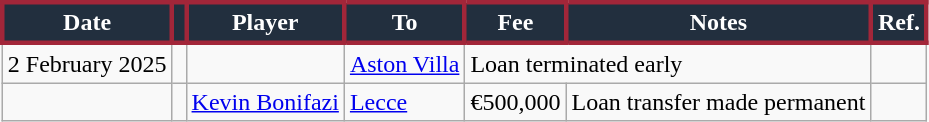<table class="wikitable">
<tr>
<th style="background:#222F3E;color:white;border:3px solid #A22639">Date</th>
<th style="background:#222F3E;color:white;border:3px solid #A22639"></th>
<th style="background:#222F3E;color:white;border:3px solid #A22639">Player</th>
<th style="background:#222F3E;color:white;border:3px solid #A22639">To</th>
<th style="background:#222F3E;color:white;border:3px solid #A22639">Fee</th>
<th style="background:#222F3E;color:white;border:3px solid #A22639">Notes</th>
<th style="background:#222F3E;color:white;border:3px solid #A22639">Ref.</th>
</tr>
<tr>
<td>2 February 2025</td>
<td></td>
<td></td>
<td> <a href='#'>Aston Villa</a></td>
<td colspan="2">Loan terminated early</td>
<td></td>
</tr>
<tr>
<td></td>
<td></td>
<td> <a href='#'>Kevin Bonifazi</a></td>
<td> <a href='#'>Lecce</a></td>
<td>€500,000</td>
<td>Loan transfer made permanent</td>
<td></td>
</tr>
</table>
